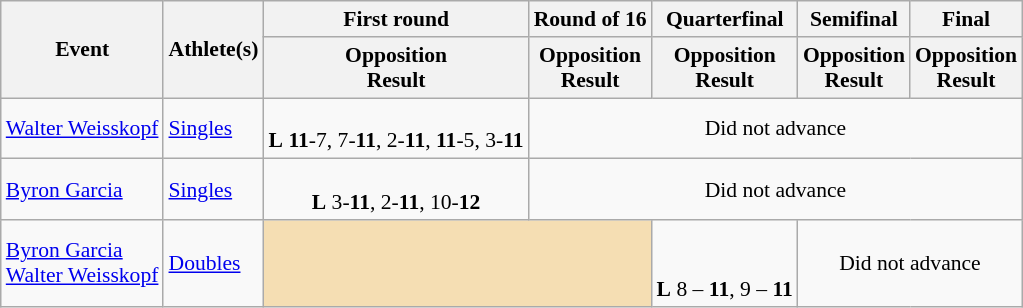<table class="wikitable" border="1" style="font-size:90%">
<tr>
<th rowspan=2>Event</th>
<th rowspan=2>Athlete(s)</th>
<th>First round</th>
<th>Round of 16</th>
<th>Quarterfinal</th>
<th>Semifinal</th>
<th>Final</th>
</tr>
<tr>
<th>Opposition<br>Result</th>
<th>Opposition<br>Result</th>
<th>Opposition<br>Result</th>
<th>Opposition<br>Result</th>
<th>Opposition<br>Result</th>
</tr>
<tr>
<td><a href='#'>Walter Weisskopf</a></td>
<td><a href='#'>Singles</a></td>
<td align=center><br><strong>L</strong> <strong>11</strong>-7, 7-<strong>11</strong>, 2-<strong>11</strong>, <strong>11</strong>-5, 3-<strong>11</strong></td>
<td align="center" colspan="7">Did not advance</td>
</tr>
<tr>
<td><a href='#'>Byron Garcia</a></td>
<td><a href='#'>Singles</a></td>
<td align=center><br><strong>L</strong> 3-<strong>11</strong>, 2-<strong>11</strong>, 10-<strong>12</strong></td>
<td align="center" colspan="7">Did not advance</td>
</tr>
<tr>
<td><a href='#'>Byron Garcia</a><br><a href='#'>Walter Weisskopf</a></td>
<td><a href='#'>Doubles</a></td>
<td bgcolor=wheat colspan=2></td>
<td align=center><br><br><strong>L</strong> 8 – <strong>11</strong>, 9 – <strong>11</strong></td>
<td align="center" colspan="7">Did not advance</td>
</tr>
</table>
